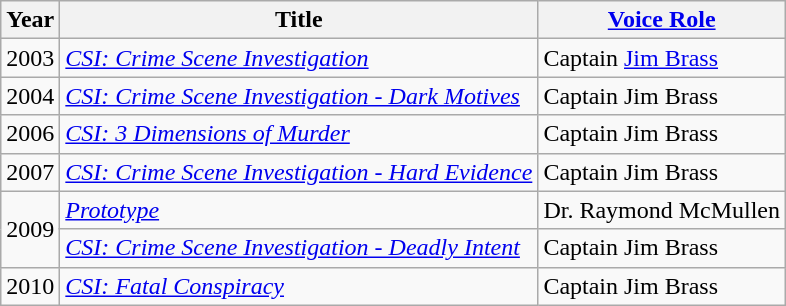<table class="wikitable">
<tr>
<th>Year</th>
<th>Title</th>
<th><a href='#'>Voice Role</a></th>
</tr>
<tr>
<td>2003</td>
<td><em><a href='#'>CSI: Crime Scene Investigation</a></em></td>
<td>Captain <a href='#'>Jim Brass</a></td>
</tr>
<tr>
<td>2004</td>
<td><em><a href='#'>CSI: Crime Scene Investigation - Dark Motives</a></em></td>
<td>Captain Jim Brass</td>
</tr>
<tr>
<td>2006</td>
<td><em><a href='#'>CSI: 3 Dimensions of Murder</a></em></td>
<td>Captain Jim Brass</td>
</tr>
<tr>
<td>2007</td>
<td><em><a href='#'>CSI: Crime Scene Investigation - Hard Evidence</a></em></td>
<td>Captain Jim Brass</td>
</tr>
<tr>
<td rowspan=2>2009</td>
<td><em><a href='#'>Prototype</a></em></td>
<td>Dr. Raymond McMullen</td>
</tr>
<tr>
<td><em><a href='#'>CSI: Crime Scene Investigation - Deadly Intent</a></em></td>
<td>Captain Jim Brass</td>
</tr>
<tr>
<td>2010</td>
<td><em><a href='#'>CSI: Fatal Conspiracy</a></em></td>
<td>Captain Jim Brass</td>
</tr>
</table>
